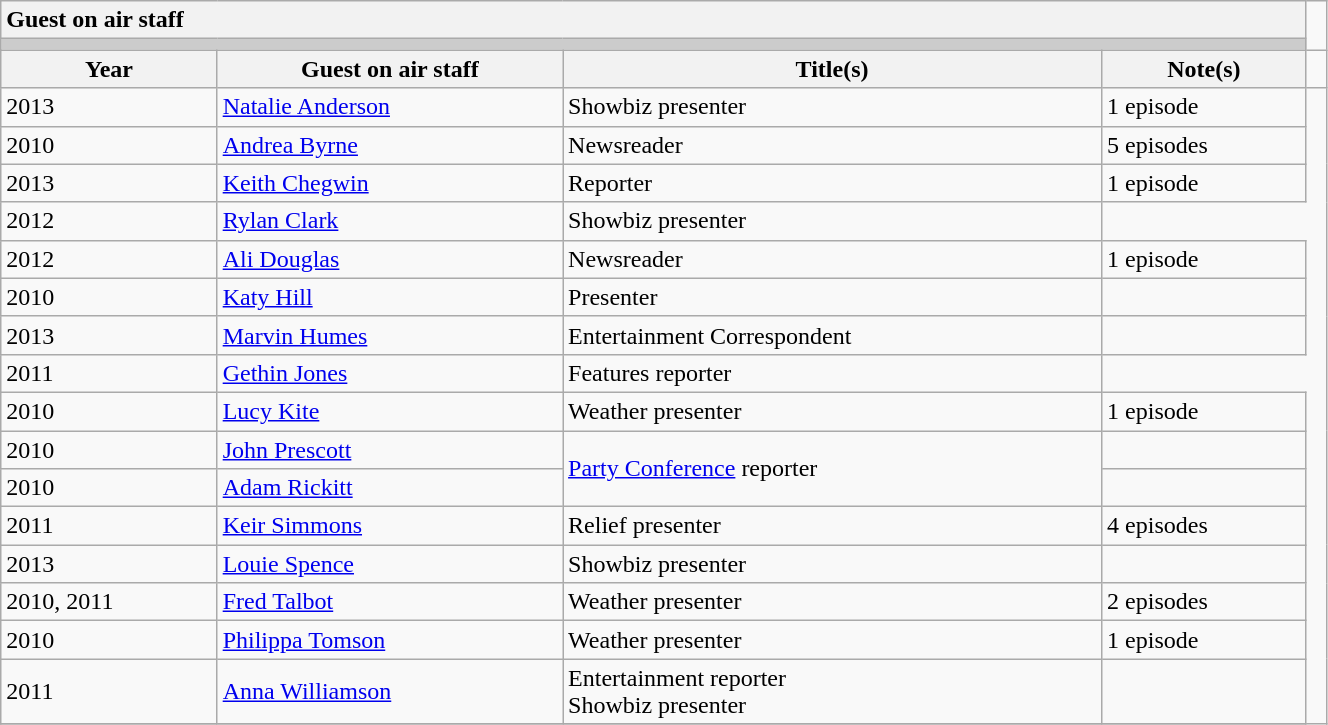<table class="wikitable collapsible collapsed" style="width:70%;">
<tr>
<th colspan="4" style="text-align:left;">Guest on air staff</th>
</tr>
<tr style="background:#ccc;">
<td colspan="4"></td>
</tr>
<tr>
<th>Year</th>
<th>Guest on air staff</th>
<th>Title(s)</th>
<th>Note(s)</th>
<td></td>
</tr>
<tr>
<td>2013</td>
<td><a href='#'>Natalie Anderson</a></td>
<td>Showbiz presenter</td>
<td>1 episode</td>
</tr>
<tr>
<td>2010</td>
<td><a href='#'>Andrea Byrne</a></td>
<td>Newsreader</td>
<td>5 episodes</td>
</tr>
<tr>
<td>2013</td>
<td><a href='#'>Keith Chegwin</a></td>
<td>Reporter</td>
<td>1 episode</td>
</tr>
<tr>
<td>2012</td>
<td><a href='#'>Rylan Clark</a></td>
<td>Showbiz presenter</td>
</tr>
<tr>
<td>2012</td>
<td><a href='#'>Ali Douglas</a></td>
<td>Newsreader</td>
<td>1 episode</td>
</tr>
<tr>
<td>2010</td>
<td><a href='#'>Katy Hill</a></td>
<td>Presenter</td>
<td></td>
</tr>
<tr>
<td>2013</td>
<td><a href='#'>Marvin Humes</a></td>
<td>Entertainment Correspondent</td>
<td></td>
</tr>
<tr>
<td>2011</td>
<td><a href='#'>Gethin Jones</a></td>
<td>Features reporter</td>
</tr>
<tr>
<td>2010</td>
<td><a href='#'>Lucy Kite</a></td>
<td>Weather presenter</td>
<td>1 episode</td>
</tr>
<tr>
<td>2010</td>
<td><a href='#'>John Prescott</a></td>
<td rowspan=2><a href='#'>Party Conference</a> reporter</td>
<td></td>
</tr>
<tr>
<td>2010</td>
<td><a href='#'>Adam Rickitt</a> </td>
<td></td>
</tr>
<tr>
<td>2011</td>
<td><a href='#'>Keir Simmons</a></td>
<td>Relief presenter</td>
<td>4 episodes</td>
</tr>
<tr>
<td>2013</td>
<td><a href='#'>Louie Spence</a></td>
<td>Showbiz presenter</td>
<td></td>
</tr>
<tr>
<td>2010, 2011</td>
<td><a href='#'>Fred Talbot</a></td>
<td>Weather presenter</td>
<td>2 episodes</td>
</tr>
<tr>
<td>2010</td>
<td><a href='#'>Philippa Tomson</a></td>
<td>Weather presenter</td>
<td>1 episode</td>
</tr>
<tr>
<td>2011</td>
<td><a href='#'>Anna Williamson</a></td>
<td>Entertainment reporter<br>Showbiz presenter</td>
<td></td>
</tr>
<tr>
</tr>
</table>
